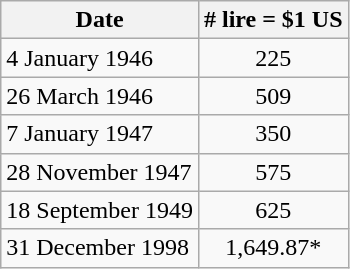<table class="wikitable">
<tr>
<th>Date</th>
<th align=center># lire = $1 US</th>
</tr>
<tr>
<td>4 January 1946</td>
<td align=center>225</td>
</tr>
<tr>
<td>26 March 1946</td>
<td align=center>509</td>
</tr>
<tr>
<td>7 January 1947</td>
<td align=center>350</td>
</tr>
<tr>
<td>28 November 1947</td>
<td align=center>575</td>
</tr>
<tr>
<td>18 September 1949</td>
<td align=center>625</td>
</tr>
<tr>
<td>31 December 1998</td>
<td align=center>1,649.87*</td>
</tr>
</table>
